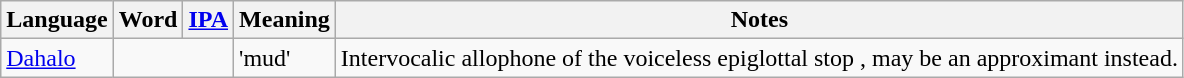<table class="wikitable">
<tr>
<th colspan="2">Language</th>
<th>Word</th>
<th><a href='#'>IPA</a></th>
<th>Meaning</th>
<th>Notes</th>
</tr>
<tr>
<td colspan="2"><a href='#'>Dahalo</a></td>
<td colspan="2" align="center"> </td>
<td>'mud'</td>
<td>Intervocalic allophone of the voiceless epiglottal stop , may be an approximant instead.</td>
</tr>
</table>
